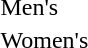<table>
<tr>
<td>Men's<br></td>
<td></td>
<td></td>
<td></td>
</tr>
<tr>
<td>Women's<br></td>
<td></td>
<td></td>
<td></td>
</tr>
</table>
